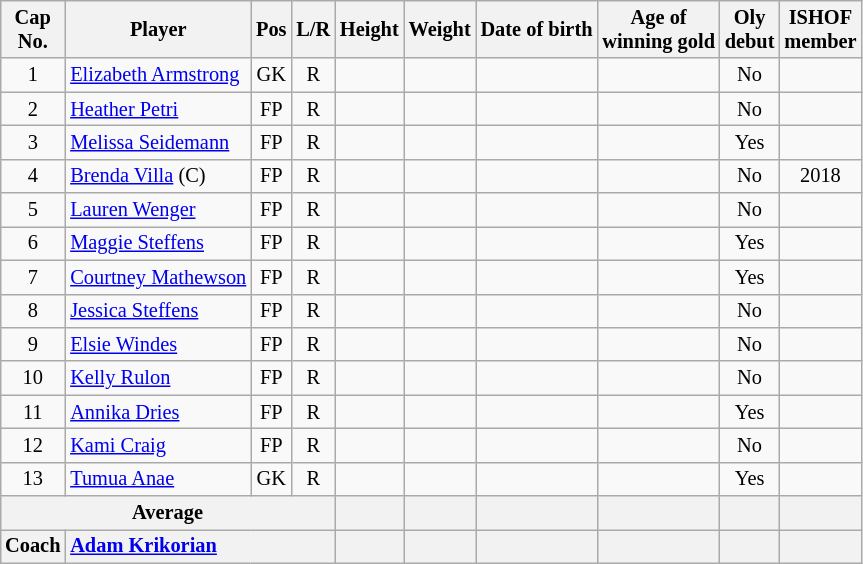<table class="wikitable sortable" style="text-align: center; font-size: 85%; margin-left: 1em;">
<tr>
<th>Cap<br>No.</th>
<th>Player</th>
<th>Pos</th>
<th>L/R</th>
<th>Height</th>
<th>Weight</th>
<th>Date of birth</th>
<th>Age of<br>winning gold</th>
<th>Oly<br>debut</th>
<th>ISHOF<br>member</th>
</tr>
<tr>
<td>1</td>
<td style="text-align: left;" data-sort-value="Armstrong, Elizabeth"><a href='#'>Elizabeth Armstrong</a></td>
<td>GK</td>
<td>R</td>
<td style="text-align: left;"></td>
<td style="text-align: right;"></td>
<td style="text-align: right;"></td>
<td style="text-align: left;"></td>
<td>No</td>
<td></td>
</tr>
<tr>
<td>2</td>
<td style="text-align: left;" data-sort-value="Petri, Heather"><a href='#'>Heather Petri</a></td>
<td>FP</td>
<td>R</td>
<td style="text-align: left;"></td>
<td style="text-align: right;"></td>
<td style="text-align: right;"></td>
<td style="text-align: left;"></td>
<td>No</td>
<td></td>
</tr>
<tr>
<td>3</td>
<td style="text-align: left;" data-sort-value="Seidemann, Melissa"><a href='#'>Melissa Seidemann</a></td>
<td>FP</td>
<td>R</td>
<td style="text-align: left;"></td>
<td style="text-align: right;"></td>
<td style="text-align: right;"></td>
<td style="text-align: left;"></td>
<td>Yes</td>
<td></td>
</tr>
<tr>
<td>4</td>
<td style="text-align: left;" data-sort-value="Villa, Brenda"><a href='#'>Brenda Villa</a> (C)</td>
<td>FP</td>
<td>R</td>
<td style="text-align: left;"></td>
<td style="text-align: right;"></td>
<td style="text-align: right;"></td>
<td style="text-align: left;"></td>
<td>No</td>
<td>2018</td>
</tr>
<tr>
<td>5</td>
<td style="text-align: left;" data-sort-value="Wenger, Lauren"><a href='#'>Lauren Wenger</a></td>
<td>FP</td>
<td>R</td>
<td style="text-align: left;"></td>
<td style="text-align: right;"></td>
<td style="text-align: right;"></td>
<td style="text-align: left;"></td>
<td>No</td>
<td></td>
</tr>
<tr>
<td>6</td>
<td style="text-align: left;" data-sort-value="Steffens, Maggie"><a href='#'>Maggie Steffens</a></td>
<td>FP</td>
<td>R</td>
<td style="text-align: left;"></td>
<td style="text-align: right;"></td>
<td style="text-align: right;"></td>
<td style="text-align: left;"></td>
<td>Yes</td>
<td></td>
</tr>
<tr>
<td>7</td>
<td style="text-align: left;" data-sort-value="Mathewson, Courtney"><a href='#'>Courtney Mathewson</a></td>
<td>FP</td>
<td>R</td>
<td style="text-align: left;"></td>
<td style="text-align: right;"></td>
<td style="text-align: right;"></td>
<td style="text-align: left;"></td>
<td>Yes</td>
<td></td>
</tr>
<tr>
<td>8</td>
<td style="text-align: left;" data-sort-value="Steffens, Jessica"><a href='#'>Jessica Steffens</a></td>
<td>FP</td>
<td>R</td>
<td style="text-align: left;"></td>
<td style="text-align: right;"></td>
<td style="text-align: right;"></td>
<td style="text-align: left;"></td>
<td>No</td>
<td></td>
</tr>
<tr>
<td>9</td>
<td style="text-align: left;" data-sort-value="Windes, Elsie"><a href='#'>Elsie Windes</a></td>
<td>FP</td>
<td>R</td>
<td style="text-align: left;"></td>
<td style="text-align: right;"></td>
<td style="text-align: right;"></td>
<td style="text-align: left;"></td>
<td>No</td>
<td></td>
</tr>
<tr>
<td>10</td>
<td style="text-align: left;" data-sort-value="Rulon, Kelly"><a href='#'>Kelly Rulon</a></td>
<td>FP</td>
<td>R</td>
<td style="text-align: left;"></td>
<td style="text-align: right;"></td>
<td style="text-align: right;"></td>
<td style="text-align: left;"></td>
<td>No</td>
<td></td>
</tr>
<tr>
<td>11</td>
<td style="text-align: left;" data-sort-value="Dries, Annika"><a href='#'>Annika Dries</a></td>
<td>FP</td>
<td>R</td>
<td style="text-align: left;"></td>
<td style="text-align: right;"></td>
<td style="text-align: right;"></td>
<td style="text-align: left;"></td>
<td>Yes</td>
<td></td>
</tr>
<tr>
<td>12</td>
<td style="text-align: left;" data-sort-value="Craig, Kami"><a href='#'>Kami Craig</a></td>
<td>FP</td>
<td>R</td>
<td style="text-align: left;"></td>
<td style="text-align: right;"></td>
<td style="text-align: right;"></td>
<td style="text-align: left;"></td>
<td>No</td>
<td></td>
</tr>
<tr>
<td>13</td>
<td style="text-align: left;" data-sort-value="Anae, Tumua"><a href='#'>Tumua Anae</a></td>
<td>GK</td>
<td>R</td>
<td style="text-align: left;"></td>
<td style="text-align: right;"></td>
<td style="text-align: right;"></td>
<td style="text-align: left;"></td>
<td>Yes</td>
<td></td>
</tr>
<tr>
<th colspan="4">Average</th>
<th style="text-align: left;"></th>
<th style="text-align: right;"></th>
<th style="text-align: right;"></th>
<th style="text-align: left;"></th>
<th></th>
<th></th>
</tr>
<tr>
<th>Coach</th>
<th colspan="3" style="text-align: left;"><a href='#'>Adam Krikorian</a></th>
<th></th>
<th></th>
<th style="text-align: right;"></th>
<th style="text-align: left;"></th>
<th></th>
<th></th>
</tr>
</table>
